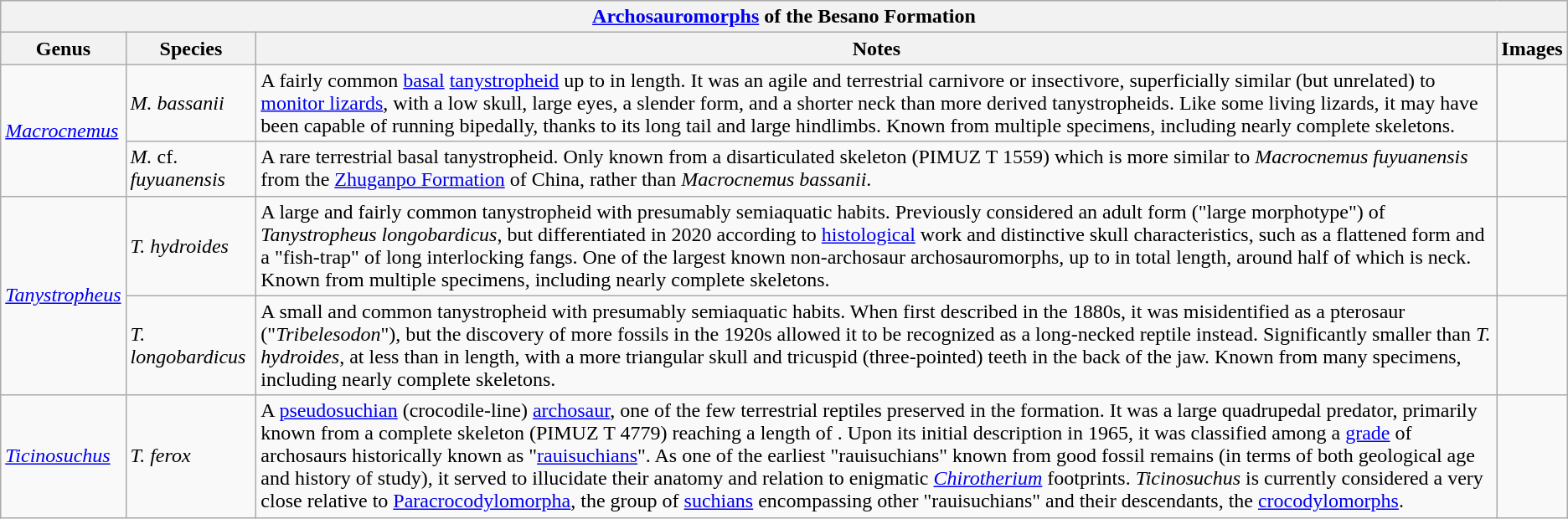<table class="wikitable" align="center">
<tr>
<th colspan="4" align="center"><strong><a href='#'>Archosauromorphs</a> of the Besano Formation</strong></th>
</tr>
<tr>
<th>Genus</th>
<th>Species</th>
<th>Notes</th>
<th>Images</th>
</tr>
<tr>
<td rowspan="2"><em><a href='#'>Macrocnemus</a></em></td>
<td><em>M. bassanii</em></td>
<td>A fairly common <a href='#'>basal</a> <a href='#'>tanystropheid</a> up to  in length. It was an agile and terrestrial carnivore or insectivore, superficially similar (but unrelated) to <a href='#'>monitor lizards</a>, with a low skull, large eyes, a slender form, and a shorter neck than more derived tanystropheids. Like some living lizards, it may have been capable of running bipedally, thanks to its long tail and large hindlimbs. Known from multiple specimens, including nearly complete skeletons.</td>
<td></td>
</tr>
<tr>
<td><em>M.</em> cf. <em>fuyuanensis</em></td>
<td>A rare terrestrial basal tanystropheid. Only known from a disarticulated skeleton (PIMUZ T 1559) which is more similar to <em>Macrocnemus fuyuanensis</em> from the <a href='#'>Zhuganpo Formation</a> of China, rather than <em>Macrocnemus bassanii</em>.</td>
<td></td>
</tr>
<tr>
<td rowspan="2"><em><a href='#'>Tanystropheus</a></em></td>
<td><em>T. hydroides</em></td>
<td>A large and fairly common tanystropheid with presumably semiaquatic habits. Previously considered an adult form ("large morphotype") of <em>Tanystropheus longobardicus</em>, but differentiated in 2020 according to <a href='#'>histological</a> work and distinctive skull characteristics, such as a flattened form and a "fish-trap" of long interlocking fangs. One of the largest known non-archosaur archosauromorphs, up to  in total length, around half of which is neck.<em></em> Known from multiple specimens, including nearly complete skeletons.</td>
<td></td>
</tr>
<tr>
<td><em>T. longobardicus</em></td>
<td>A small and common tanystropheid with presumably semiaquatic habits. When first described in the 1880s, it was misidentified as a pterosaur ("<em>Tribelesodon</em>"), but the discovery of more fossils in the 1920s allowed it to be recognized as a long-necked reptile instead. Significantly smaller than <em>T. hydroides</em>, at less than  in length,<em></em> with a more triangular skull and tricuspid (three-pointed) teeth in the back of the jaw. Known from many specimens, including nearly complete skeletons.</td>
<td></td>
</tr>
<tr>
<td><em><a href='#'>Ticinosuchus</a></em></td>
<td><em>T. ferox</em></td>
<td>A <a href='#'>pseudosuchian</a> (crocodile-line) <a href='#'>archosaur</a>, one of the few terrestrial reptiles preserved in the formation. It was a large quadrupedal predator, primarily known from a complete skeleton (PIMUZ T 4779) reaching a length of . Upon its initial description in 1965, it was classified among a <a href='#'>grade</a> of archosaurs historically known as "<a href='#'>rauisuchians</a>". As one of the earliest "rauisuchians" known from good fossil remains (in terms of both geological age and history of study), it served to illucidate their anatomy and relation to enigmatic <em><a href='#'>Chirotherium</a></em> footprints. <em>Ticinosuchus</em> is currently considered a very close relative to <a href='#'>Paracrocodylomorpha</a>, the group of <a href='#'>suchians</a> encompassing other "rauisuchians" and their descendants, the <a href='#'>crocodylomorphs</a>.</td>
<td></td>
</tr>
</table>
